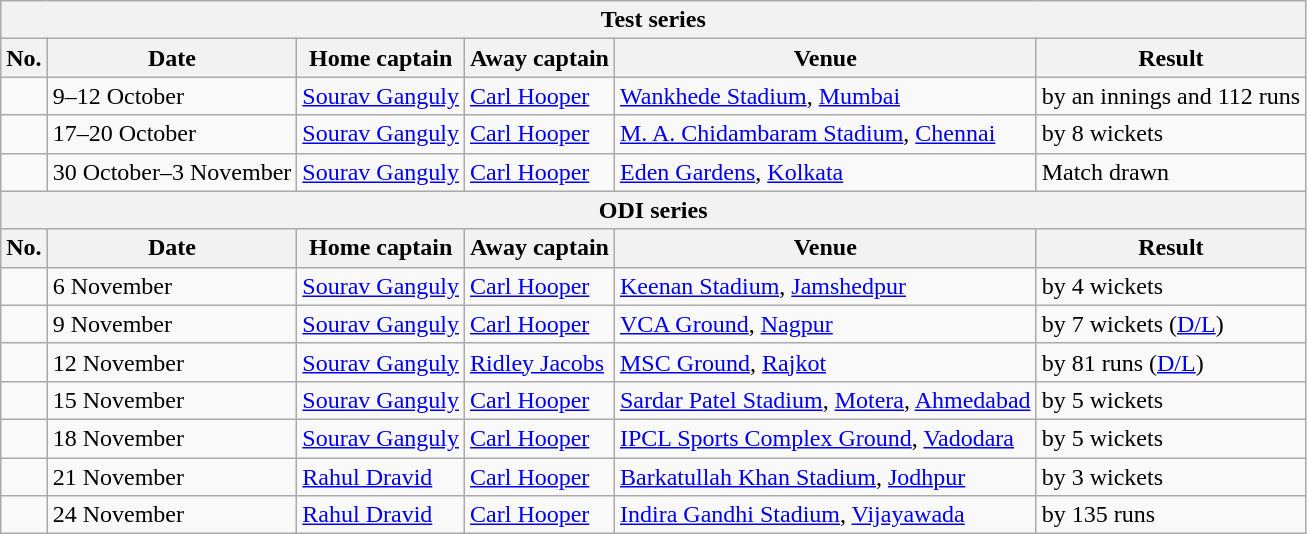<table class="wikitable">
<tr>
<th colspan="9">Test series</th>
</tr>
<tr>
<th>No.</th>
<th>Date</th>
<th>Home captain</th>
<th>Away captain</th>
<th>Venue</th>
<th>Result</th>
</tr>
<tr>
<td></td>
<td>9–12 October</td>
<td><a href='#'>Sourav Ganguly</a></td>
<td><a href='#'>Carl Hooper</a></td>
<td><a href='#'>Wankhede Stadium</a>, <a href='#'>Mumbai</a></td>
<td> by an innings and 112 runs</td>
</tr>
<tr>
<td></td>
<td>17–20 October</td>
<td><a href='#'>Sourav Ganguly</a></td>
<td><a href='#'>Carl Hooper</a></td>
<td><a href='#'>M. A. Chidambaram Stadium</a>, <a href='#'>Chennai</a></td>
<td> by 8 wickets</td>
</tr>
<tr>
<td></td>
<td>30 October–3 November</td>
<td><a href='#'>Sourav Ganguly</a></td>
<td><a href='#'>Carl Hooper</a></td>
<td><a href='#'>Eden Gardens</a>, <a href='#'>Kolkata</a></td>
<td>Match drawn</td>
</tr>
<tr>
<th colspan="9">ODI series</th>
</tr>
<tr>
<th>No.</th>
<th>Date</th>
<th>Home captain</th>
<th>Away captain</th>
<th>Venue</th>
<th>Result</th>
</tr>
<tr>
<td></td>
<td>6 November</td>
<td><a href='#'>Sourav Ganguly</a></td>
<td><a href='#'>Carl Hooper</a></td>
<td><a href='#'>Keenan Stadium</a>, <a href='#'>Jamshedpur</a></td>
<td> by 4 wickets</td>
</tr>
<tr>
<td></td>
<td>9 November</td>
<td><a href='#'>Sourav Ganguly</a></td>
<td><a href='#'>Carl Hooper</a></td>
<td><a href='#'>VCA Ground</a>, <a href='#'>Nagpur</a></td>
<td> by 7 wickets (<a href='#'>D/L</a>)</td>
</tr>
<tr>
<td></td>
<td>12 November</td>
<td><a href='#'>Sourav Ganguly</a></td>
<td><a href='#'>Ridley Jacobs</a></td>
<td><a href='#'>MSC Ground</a>, <a href='#'>Rajkot</a></td>
<td> by 81 runs (<a href='#'>D/L</a>)</td>
</tr>
<tr>
<td></td>
<td>15 November</td>
<td><a href='#'>Sourav Ganguly</a></td>
<td><a href='#'>Carl Hooper</a></td>
<td><a href='#'>Sardar Patel Stadium</a>, <a href='#'>Motera</a>, <a href='#'>Ahmedabad</a></td>
<td> by 5 wickets</td>
</tr>
<tr>
<td></td>
<td>18 November</td>
<td><a href='#'>Sourav Ganguly</a></td>
<td><a href='#'>Carl Hooper</a></td>
<td><a href='#'>IPCL Sports Complex Ground</a>, <a href='#'>Vadodara</a></td>
<td> by 5 wickets</td>
</tr>
<tr>
<td></td>
<td>21 November</td>
<td><a href='#'>Rahul Dravid</a></td>
<td><a href='#'>Carl Hooper</a></td>
<td><a href='#'>Barkatullah Khan Stadium</a>, <a href='#'>Jodhpur</a></td>
<td> by 3 wickets</td>
</tr>
<tr>
<td></td>
<td>24 November</td>
<td><a href='#'>Rahul Dravid</a></td>
<td><a href='#'>Carl Hooper</a></td>
<td><a href='#'>Indira Gandhi Stadium</a>, <a href='#'>Vijayawada</a></td>
<td> by 135 runs</td>
</tr>
</table>
